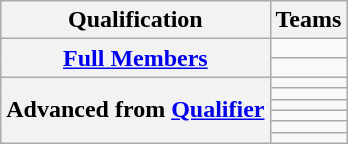<table class="wikitable">
<tr>
<th>Qualification</th>
<th>Teams</th>
</tr>
<tr>
<th rowspan="2"><a href='#'>Full Members</a></th>
<td></td>
</tr>
<tr>
<td></td>
</tr>
<tr>
<th rowspan="6">Advanced from <a href='#'>Qualifier</a></th>
<td></td>
</tr>
<tr>
<td></td>
</tr>
<tr>
<td></td>
</tr>
<tr>
<td></td>
</tr>
<tr>
<td></td>
</tr>
<tr>
<td></td>
</tr>
</table>
